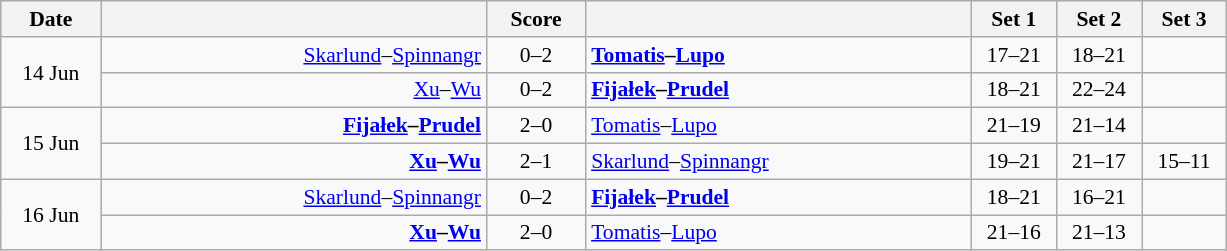<table class="wikitable" style="text-align: center; font-size:90% ">
<tr>
<th width="60">Date</th>
<th align="right" width="250"></th>
<th width="60">Score</th>
<th align="left" width="250"></th>
<th width="50">Set 1</th>
<th width="50">Set 2</th>
<th width="50">Set 3</th>
</tr>
<tr>
<td rowspan=2>14 Jun</td>
<td align=right><a href='#'>Skarlund</a>–<a href='#'>Spinnangr</a> </td>
<td align=center>0–2</td>
<td align=left> <strong><a href='#'>Tomatis</a>–<a href='#'>Lupo</a></strong></td>
<td>17–21</td>
<td>18–21</td>
<td></td>
</tr>
<tr>
<td align=right><a href='#'>Xu</a>–<a href='#'>Wu</a> </td>
<td align=center>0–2</td>
<td align=left> <strong><a href='#'>Fijałek</a>–<a href='#'>Prudel</a></strong></td>
<td>18–21</td>
<td>22–24</td>
<td></td>
</tr>
<tr>
<td rowspan=2>15 Jun</td>
<td align=right><strong><a href='#'>Fijałek</a>–<a href='#'>Prudel</a> </strong></td>
<td align=center>2–0</td>
<td align=left> <a href='#'>Tomatis</a>–<a href='#'>Lupo</a></td>
<td>21–19</td>
<td>21–14</td>
<td></td>
</tr>
<tr>
<td align=right><strong><a href='#'>Xu</a>–<a href='#'>Wu</a> </strong></td>
<td align=center>2–1</td>
<td align=left> <a href='#'>Skarlund</a>–<a href='#'>Spinnangr</a></td>
<td>19–21</td>
<td>21–17</td>
<td>15–11</td>
</tr>
<tr>
<td rowspan=2>16 Jun</td>
<td align=right><a href='#'>Skarlund</a>–<a href='#'>Spinnangr</a> </td>
<td align=center>0–2</td>
<td align=left><strong> <a href='#'>Fijałek</a>–<a href='#'>Prudel</a></strong></td>
<td>18–21</td>
<td>16–21</td>
<td></td>
</tr>
<tr>
<td align=right><strong><a href='#'>Xu</a>–<a href='#'>Wu</a> </strong></td>
<td align=center>2–0</td>
<td align=left> <a href='#'>Tomatis</a>–<a href='#'>Lupo</a></td>
<td>21–16</td>
<td>21–13</td>
<td></td>
</tr>
</table>
